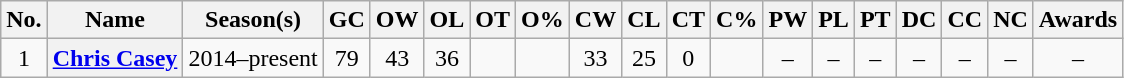<table class="wikitable sortable plainrowheaders" style="text-align:center">
<tr>
<th scope="col" class="unsortable">No.</th>
<th scope="col">Name</th>
<th scope="col">Season(s)</th>
<th scope="col">GC</th>
<th scope="col">OW</th>
<th scope="col">OL</th>
<th scope="col">OT</th>
<th scope="col">O%</th>
<th scope="col">CW</th>
<th scope="col">CL</th>
<th scope="col">CT</th>
<th scope="col">C%</th>
<th scope="col">PW</th>
<th scope="col">PL</th>
<th scope="col">PT</th>
<th scope="col">DC</th>
<th scope="col">CC</th>
<th scope="col">NC</th>
<th scope="col" class="unsortable">Awards</th>
</tr>
<tr>
<td>1</td>
<th scope="row"><a href='#'>Chris Casey</a></th>
<td>2014–present</td>
<td>79</td>
<td>43</td>
<td>36</td>
<td></td>
<td></td>
<td>33</td>
<td>25</td>
<td>0</td>
<td></td>
<td>–</td>
<td>–</td>
<td>–</td>
<td>–</td>
<td>–</td>
<td>–</td>
<td>–</td>
</tr>
</table>
